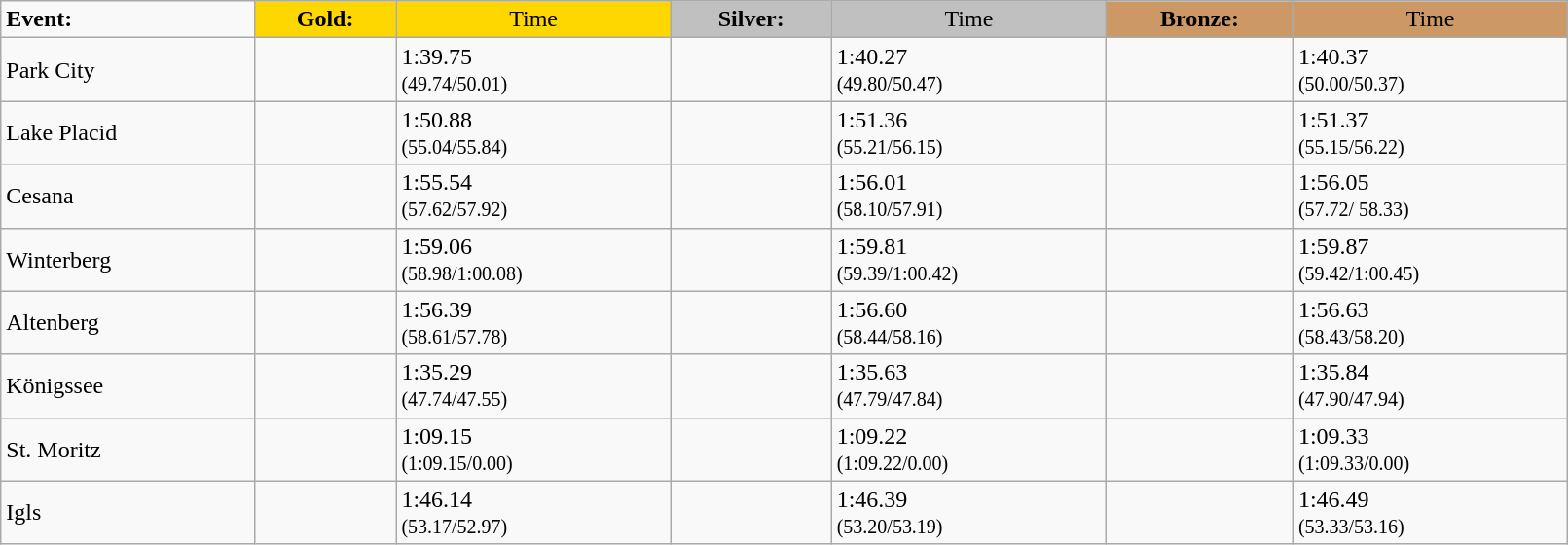<table class="wikitable" style="width:85%;">
<tr>
<td><strong>Event:</strong></td>
<td !  style="text-align:center; background:gold;"><strong>Gold:</strong></td>
<td !  style="text-align:center; background:gold;">Time</td>
<td !  style="text-align:center; background:silver;"><strong>Silver:</strong></td>
<td !  style="text-align:center; background:silver;">Time</td>
<td !  style="text-align:center; background:#c96;"><strong>Bronze:</strong></td>
<td !  style="text-align:center; background:#c96;">Time</td>
</tr>
<tr>
<td>Park City</td>
<td></td>
<td>1:39.75 <br><small>(49.74/50.01)</small></td>
<td></td>
<td>1:40.27<br><small>(49.80/50.47)</small></td>
<td></td>
<td>1:40.37 <br><small>(50.00/50.37)</small></td>
</tr>
<tr>
<td>Lake Placid</td>
<td></td>
<td>1:50.88 <br><small>(55.04/55.84)</small></td>
<td></td>
<td>1:51.36<br><small>(55.21/56.15)</small></td>
<td></td>
<td>1:51.37 <br><small>(55.15/56.22)</small></td>
</tr>
<tr>
<td>Cesana</td>
<td></td>
<td>1:55.54 <br><small>(57.62/57.92)</small></td>
<td></td>
<td>1:56.01<br><small>(58.10/57.91)</small></td>
<td></td>
<td>1:56.05 <br><small>(57.72/	58.33)</small></td>
</tr>
<tr>
<td>Winterberg</td>
<td></td>
<td>1:59.06 <br><small>(58.98/1:00.08)</small></td>
<td></td>
<td>1:59.81 <br><small>(59.39/1:00.42)</small></td>
<td></td>
<td>1:59.87 <br><small>(59.42/1:00.45)</small></td>
</tr>
<tr>
<td>Altenberg</td>
<td></td>
<td>1:56.39  <br><small>(58.61/57.78)</small></td>
<td></td>
<td>1:56.60 <br><small>(58.44/58.16)</small></td>
<td></td>
<td>1:56.63 <br><small>(58.43/58.20)</small></td>
</tr>
<tr>
<td>Königssee</td>
<td></td>
<td>1:35.29  <br><small>(47.74/47.55)</small></td>
<td></td>
<td>1:35.63<br><small>(47.79/47.84)</small></td>
<td></td>
<td>1:35.84<br><small>(47.90/47.94)</small></td>
</tr>
<tr>
<td>St. Moritz</td>
<td></td>
<td>1:09.15  <br><small>(1:09.15/0.00)</small></td>
<td></td>
<td>1:09.22<br><small>(1:09.22/0.00)</small></td>
<td></td>
<td>1:09.33<br><small>(1:09.33/0.00)</small></td>
</tr>
<tr>
<td>Igls</td>
<td></td>
<td>1:46.14  <br><small>(53.17/52.97)</small></td>
<td></td>
<td>1:46.39<br><small>(53.20/53.19)</small></td>
<td></td>
<td>1:46.49 <br><small>(53.33/53.16)</small></td>
</tr>
</table>
